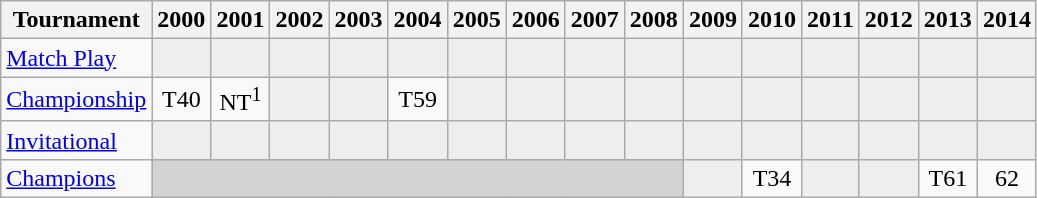<table class="wikitable" style="text-align:center;">
<tr>
<th>Tournament</th>
<th>2000</th>
<th>2001</th>
<th>2002</th>
<th>2003</th>
<th>2004</th>
<th>2005</th>
<th>2006</th>
<th>2007</th>
<th>2008</th>
<th>2009</th>
<th>2010</th>
<th>2011</th>
<th>2012</th>
<th>2013</th>
<th>2014</th>
</tr>
<tr>
<td align="left"><a href='#'>Match Play</a></td>
<td style="background:#eeeeee;"></td>
<td style="background:#eeeeee;"></td>
<td style="background:#eeeeee;"></td>
<td style="background:#eeeeee;"></td>
<td style="background:#eeeeee;"></td>
<td style="background:#eeeeee;"></td>
<td style="background:#eeeeee;"></td>
<td style="background:#eeeeee;"></td>
<td style="background:#eeeeee;"></td>
<td style="background:#eeeeee;"></td>
<td style="background:#eeeeee;"></td>
<td style="background:#eeeeee;"></td>
<td style="background:#eeeeee;"></td>
<td style="background:#eeeeee;"></td>
<td style="background:#eeeeee;"></td>
</tr>
<tr>
<td align="left"><a href='#'>Championship</a></td>
<td>T40</td>
<td>NT<sup>1</sup></td>
<td style="background:#eeeeee;"></td>
<td style="background:#eeeeee;"></td>
<td>T59</td>
<td style="background:#eeeeee;"></td>
<td style="background:#eeeeee;"></td>
<td style="background:#eeeeee;"></td>
<td style="background:#eeeeee;"></td>
<td style="background:#eeeeee;"></td>
<td style="background:#eeeeee;"></td>
<td style="background:#eeeeee;"></td>
<td style="background:#eeeeee;"></td>
<td style="background:#eeeeee;"></td>
<td style="background:#eeeeee;"></td>
</tr>
<tr>
<td align="left"><a href='#'>Invitational</a></td>
<td style="background:#eeeeee;"></td>
<td style="background:#eeeeee;"></td>
<td style="background:#eeeeee;"></td>
<td style="background:#eeeeee;"></td>
<td style="background:#eeeeee;"></td>
<td style="background:#eeeeee;"></td>
<td style="background:#eeeeee;"></td>
<td style="background:#eeeeee;"></td>
<td style="background:#eeeeee;"></td>
<td style="background:#eeeeee;"></td>
<td style="background:#eeeeee;"></td>
<td style="background:#eeeeee;"></td>
<td style="background:#eeeeee;"></td>
<td style="background:#eeeeee;"></td>
<td style="background:#eeeeee;"></td>
</tr>
<tr>
<td align="left"><a href='#'>Champions</a></td>
<td colspan=9 style="background:#D3D3D3;"></td>
<td style="background:#eeeeee;"></td>
<td>T34</td>
<td style="background:#eeeeee;"></td>
<td style="background:#eeeeee;"></td>
<td>T61</td>
<td>62</td>
</tr>
</table>
